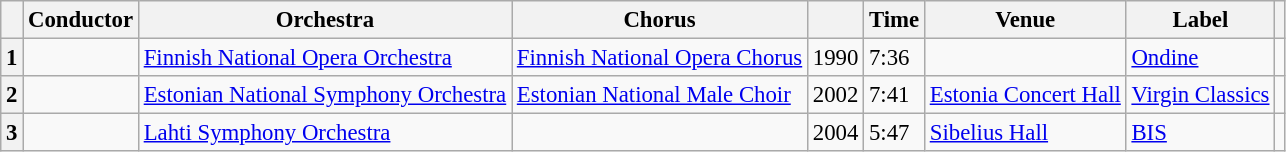<table class="wikitable" style="margin-right: 0; font-size: 95%">
<tr>
<th scope="col"></th>
<th scope="col">Conductor</th>
<th scope="col">Orchestra</th>
<th scope="col">Chorus</th>
<th scope="col"></th>
<th scope="col">Time</th>
<th scope="col">Venue</th>
<th scope="col">Label</th>
<th scope="col" class="unsortable"></th>
</tr>
<tr>
<th scope="row">1</th>
<td></td>
<td><a href='#'>Finnish National Opera Orchestra</a></td>
<td><a href='#'>Finnish National Opera Chorus</a></td>
<td>1990</td>
<td>7:36</td>
<td></td>
<td><a href='#'>Ondine</a></td>
<td></td>
</tr>
<tr>
<th scope="row">2</th>
<td></td>
<td><a href='#'>Estonian National Symphony Orchestra</a></td>
<td><a href='#'>Estonian National Male Choir</a></td>
<td>2002</td>
<td>7:41</td>
<td><a href='#'>Estonia Concert Hall</a></td>
<td><a href='#'>Virgin Classics</a></td>
<td></td>
</tr>
<tr>
<th scope="row">3</th>
<td></td>
<td><a href='#'>Lahti Symphony Orchestra</a></td>
<td></td>
<td>2004</td>
<td>5:47</td>
<td><a href='#'>Sibelius Hall</a></td>
<td><a href='#'>BIS</a></td>
<td></td>
</tr>
</table>
